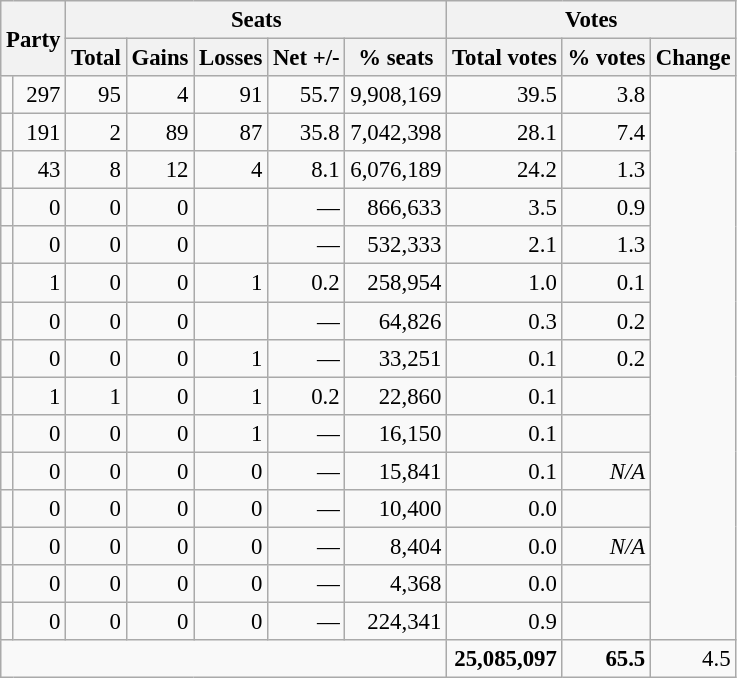<table class="wikitable " style="text-align:right; font-size:95%;">
<tr>
<th colspan="2" rowspan="2">Party</th>
<th colspan="5">Seats</th>
<th colspan="3">Votes</th>
</tr>
<tr>
<th>Total</th>
<th>Gains</th>
<th>Losses</th>
<th>Net +/-</th>
<th>% seats</th>
<th>Total votes</th>
<th>% votes</th>
<th>Change</th>
</tr>
<tr>
<td></td>
<td align="right">297</td>
<td align="right">95</td>
<td align="right">4</td>
<td align="right">91</td>
<td align="right">55.7</td>
<td align="right">9,908,169</td>
<td align="right">39.5</td>
<td align="right">3.8</td>
</tr>
<tr>
<td></td>
<td align="right">191</td>
<td align="right">2</td>
<td align="right">89</td>
<td align="right">87</td>
<td align="right">35.8</td>
<td align="right">7,042,398</td>
<td align="right">28.1</td>
<td align="right">7.4</td>
</tr>
<tr>
<td></td>
<td align="right">43</td>
<td align="right">8</td>
<td align="right">12</td>
<td align="right">4</td>
<td align="right">8.1</td>
<td align="right">6,076,189</td>
<td align="right">24.2</td>
<td align="right">1.3</td>
</tr>
<tr>
<td></td>
<td align="right">0</td>
<td align="right">0</td>
<td align="right">0</td>
<td align="right"></td>
<td align="right">—</td>
<td align="right">866,633</td>
<td align="right">3.5</td>
<td align="right">0.9</td>
</tr>
<tr>
<td></td>
<td align="right">0</td>
<td align="right">0</td>
<td align="right">0</td>
<td align="right"></td>
<td align="right">—</td>
<td align="right">532,333</td>
<td align="right">2.1</td>
<td align="right">1.3</td>
</tr>
<tr>
<td></td>
<td align="right">1</td>
<td align="right">0</td>
<td align="right">0</td>
<td align="right">1</td>
<td align="right">0.2</td>
<td align="right">258,954</td>
<td align="right">1.0</td>
<td align="right">0.1</td>
</tr>
<tr>
<td></td>
<td align="right">0</td>
<td align="right">0</td>
<td align="right">0</td>
<td align="right"></td>
<td align="right">—</td>
<td align="right">64,826</td>
<td align="right">0.3</td>
<td align="right">0.2</td>
</tr>
<tr>
<td></td>
<td align="right">0</td>
<td align="right">0</td>
<td align="right">0</td>
<td align="right">1</td>
<td align="right">—</td>
<td align="right">33,251</td>
<td align="right">0.1</td>
<td align="right">0.2</td>
</tr>
<tr>
<td></td>
<td align="right">1</td>
<td align="right">1</td>
<td align="right">0</td>
<td align="right">1</td>
<td align="right">0.2</td>
<td align="right">22,860</td>
<td align="right">0.1</td>
<td align="right"></td>
</tr>
<tr>
<td></td>
<td align="right">0</td>
<td align="right">0</td>
<td align="right">0</td>
<td align="right">1</td>
<td align="right">—</td>
<td align="right">16,150</td>
<td align="right">0.1</td>
<td align="right"></td>
</tr>
<tr>
<td></td>
<td align="right">0</td>
<td align="right">0</td>
<td align="right">0</td>
<td align="right">0</td>
<td align="right">—</td>
<td align="right">15,841</td>
<td align="right">0.1</td>
<td align="right"><em>N/A</em></td>
</tr>
<tr>
<td></td>
<td align="right">0</td>
<td align="right">0</td>
<td align="right">0</td>
<td align="right">0</td>
<td align="right">—</td>
<td align="right">10,400</td>
<td align="right">0.0</td>
<td align="right"></td>
</tr>
<tr>
<td></td>
<td align="right">0</td>
<td align="right">0</td>
<td align="right">0</td>
<td align="right">0</td>
<td align="right">—</td>
<td align="right">8,404</td>
<td align="right">0.0</td>
<td align="right"><em>N/A</em></td>
</tr>
<tr>
<td></td>
<td align="right">0</td>
<td align="right">0</td>
<td align="right">0</td>
<td align="right">0</td>
<td align="right">—</td>
<td align="right">4,368</td>
<td align="right">0.0</td>
<td align="right"></td>
</tr>
<tr>
<td></td>
<td align="right">0</td>
<td align="right">0</td>
<td align="right">0</td>
<td align="right">0</td>
<td align="right">—</td>
<td align="right">224,341</td>
<td align="right">0.9</td>
<td align="right"></td>
</tr>
<tr>
<td colspan="7" rowspan="1" style="text-align:right"></td>
<td align="right"><strong>25,085,097</strong></td>
<td align="right"><strong>65.5</strong></td>
<td align="right">4.5</td>
</tr>
</table>
